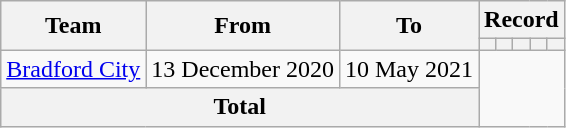<table class="wikitable" style="text-align: center">
<tr>
<th rowspan="2">Team</th>
<th rowspan="2">From</th>
<th rowspan="2">To</th>
<th colspan="8">Record</th>
</tr>
<tr>
<th></th>
<th></th>
<th></th>
<th></th>
<th></th>
</tr>
<tr>
<td align="left"><a href='#'>Bradford City</a></td>
<td align=left>13 December 2020</td>
<td align=left>10 May 2021<br></td>
</tr>
<tr>
<th colspan=3>Total<br></th>
</tr>
</table>
